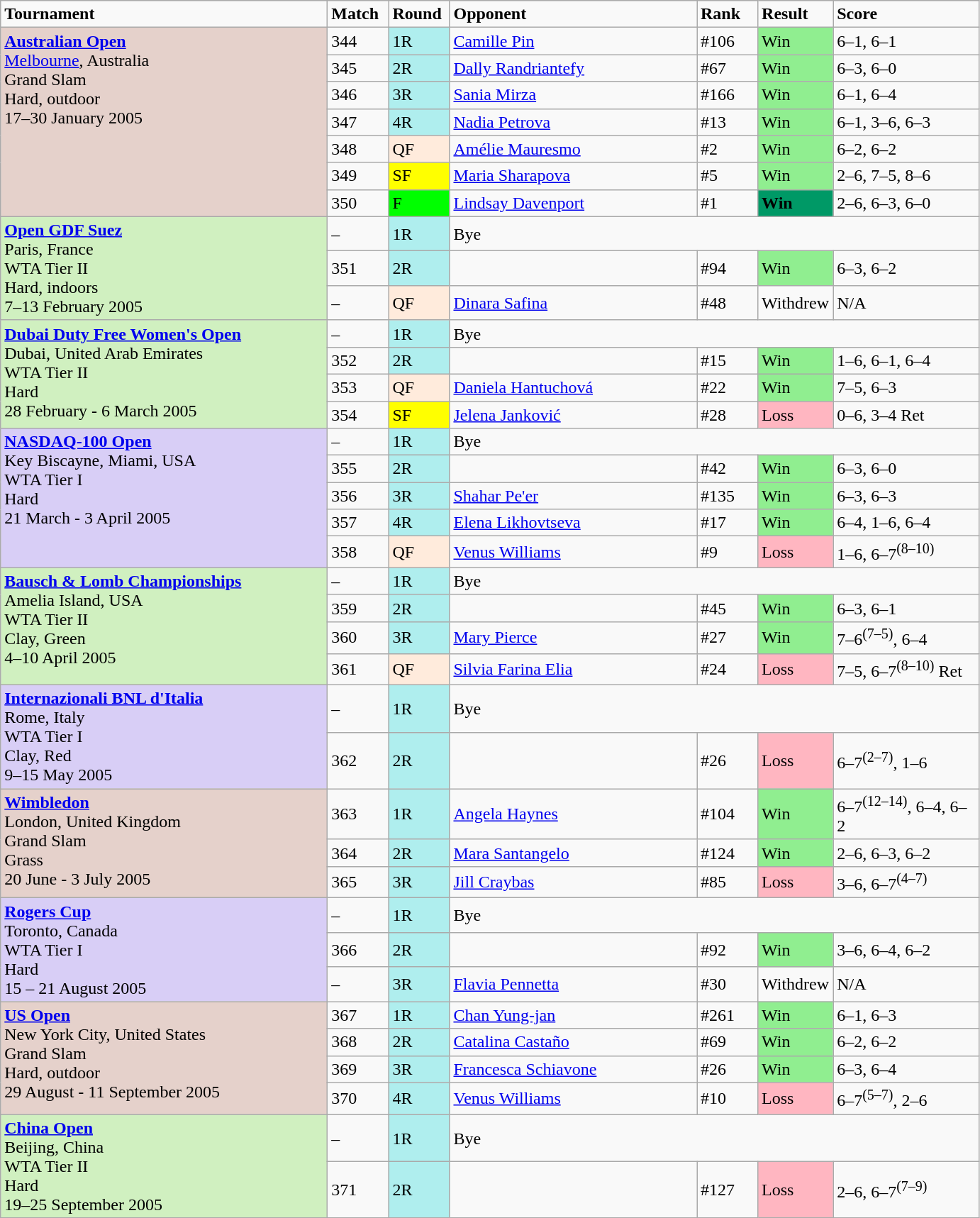<table class="wikitable">
<tr style="font-weight:bold">
<td style="width:300px;">Tournament</td>
<td style="width:50px;">Match</td>
<td style="width:50px;">Round</td>
<td style="width:225px;">Opponent</td>
<td style="width:50px;">Rank</td>
<td style="width:50px;">Result</td>
<td style="width:130px;">Score</td>
</tr>
<tr>
<td rowspan="7" style="background:#e5d1cb; text-align:left; vertical-align:top;"><strong><a href='#'>Australian Open</a></strong><br> <a href='#'>Melbourne</a>, Australia<br>Grand Slam<br>Hard, outdoor<br>17–30 January 2005</td>
<td>344</td>
<td style="background:#afeeee;">1R</td>
<td> <a href='#'>Camille Pin</a></td>
<td>#106</td>
<td bgcolor=lightgreen>Win</td>
<td>6–1, 6–1</td>
</tr>
<tr>
<td>345</td>
<td style="background:#afeeee;">2R</td>
<td> <a href='#'>Dally Randriantefy</a></td>
<td>#67</td>
<td bgcolor=lightgreen>Win</td>
<td>6–3, 6–0</td>
</tr>
<tr>
<td>346</td>
<td style="background:#afeeee;">3R</td>
<td> <a href='#'>Sania Mirza</a></td>
<td>#166</td>
<td bgcolor=lightgreen>Win</td>
<td>6–1, 6–4</td>
</tr>
<tr>
<td>347</td>
<td style="background:#afeeee;">4R</td>
<td> <a href='#'>Nadia Petrova</a></td>
<td>#13</td>
<td bgcolor=lightgreen>Win</td>
<td>6–1, 3–6, 6–3</td>
</tr>
<tr>
<td>348</td>
<td style="background:#ffebdc;">QF</td>
<td> <a href='#'>Amélie Mauresmo</a></td>
<td>#2</td>
<td bgcolor=lightgreen>Win</td>
<td>6–2, 6–2</td>
</tr>
<tr>
<td>349</td>
<td style="background:yellow;">SF</td>
<td> <a href='#'>Maria Sharapova</a></td>
<td>#5</td>
<td bgcolor=lightgreen>Win</td>
<td>2–6, 7–5, 8–6</td>
</tr>
<tr>
<td>350</td>
<td style="background:lime;">F</td>
<td> <a href='#'>Lindsay Davenport</a></td>
<td>#1</td>
<td bgcolor=#009966><strong>Win</strong></td>
<td>2–6, 6–3, 6–0</td>
</tr>
<tr>
<td rowspan="3"  style="background:#D0F0C0; text-align:left; vertical-align:top;"><strong><a href='#'>Open GDF Suez</a></strong> <br> Paris, France <br> WTA Tier II <br> Hard, indoors <br> 7–13 February 2005</td>
<td>–</td>
<td style="background:#afeeee;">1R</td>
<td colspan=4>Bye</td>
</tr>
<tr>
<td>351</td>
<td style="background:#afeeee;">2R</td>
<td></td>
<td>#94</td>
<td bgcolor=lightgreen>Win</td>
<td>6–3, 6–2</td>
</tr>
<tr>
<td>–</td>
<td style="background:#ffebdc;">QF</td>
<td> <a href='#'>Dinara Safina</a></td>
<td>#48</td>
<td>Withdrew</td>
<td>N/A</td>
</tr>
<tr>
<td rowspan="4"  style="background:#D0F0C0; text-align:left; vertical-align:top;"><strong><a href='#'>Dubai Duty Free Women's Open</a></strong> <br> Dubai, United Arab Emirates <br> WTA Tier II <br> Hard <br> 28 February - 6 March 2005</td>
<td>–</td>
<td style="background:#afeeee;">1R</td>
<td colspan=4>Bye</td>
</tr>
<tr>
<td>352</td>
<td style="background:#afeeee;">2R</td>
<td></td>
<td>#15</td>
<td bgcolor=lightgreen>Win</td>
<td>1–6, 6–1, 6–4</td>
</tr>
<tr>
<td>353</td>
<td style="background:#ffebdc;">QF</td>
<td> <a href='#'>Daniela Hantuchová</a></td>
<td>#22</td>
<td bgcolor=lightgreen>Win</td>
<td>7–5, 6–3</td>
</tr>
<tr>
<td>354</td>
<td style="background:yellow;">SF</td>
<td> <a href='#'>Jelena Janković</a></td>
<td>#28</td>
<td bgcolor=lightpink>Loss</td>
<td>0–6, 3–4 Ret</td>
</tr>
<tr>
<td rowspan="5"  style="background:#d8cef6; text-align:left; vertical-align:top;"><strong><a href='#'>NASDAQ-100 Open</a></strong> <br> Key Biscayne, Miami, USA <br> WTA Tier I <br> Hard <br> 21 March - 3 April 2005</td>
<td>–</td>
<td style="background:#afeeee;">1R</td>
<td colspan=4>Bye</td>
</tr>
<tr>
<td>355</td>
<td style="background:#afeeee;">2R</td>
<td></td>
<td>#42</td>
<td bgcolor=lightgreen>Win</td>
<td>6–3, 6–0</td>
</tr>
<tr>
<td>356</td>
<td style="background:#afeeee;">3R</td>
<td> <a href='#'>Shahar Pe'er</a></td>
<td>#135</td>
<td bgcolor=lightgreen>Win</td>
<td>6–3, 6–3</td>
</tr>
<tr>
<td>357</td>
<td style="background:#afeeee;">4R</td>
<td> <a href='#'>Elena Likhovtseva</a></td>
<td>#17</td>
<td bgcolor=lightgreen>Win</td>
<td>6–4, 1–6, 6–4</td>
</tr>
<tr>
<td>358</td>
<td style="background:#ffebdc;">QF</td>
<td> <a href='#'>Venus Williams</a></td>
<td>#9</td>
<td bgcolor=lightpink>Loss</td>
<td>1–6, 6–7<sup>(8–10)</sup></td>
</tr>
<tr>
<td rowspan="4"  style="background:#D0F0C0; text-align:left; vertical-align:top;"><strong><a href='#'>Bausch & Lomb Championships</a></strong> <br> Amelia Island, USA <br> WTA Tier II <br> Clay, Green <br> 4–10 April 2005</td>
<td>–</td>
<td style="background:#afeeee;">1R</td>
<td colspan=4>Bye</td>
</tr>
<tr>
<td>359</td>
<td style="background:#afeeee;">2R</td>
<td></td>
<td>#45</td>
<td bgcolor=lightgreen>Win</td>
<td>6–3, 6–1</td>
</tr>
<tr>
<td>360</td>
<td style="background:#afeeee;">3R</td>
<td> <a href='#'>Mary Pierce</a></td>
<td>#27</td>
<td bgcolor=lightgreen>Win</td>
<td>7–6<sup>(7–5)</sup>, 6–4</td>
</tr>
<tr>
<td>361</td>
<td style="background:#ffebdc;">QF</td>
<td> <a href='#'>Silvia Farina Elia</a></td>
<td>#24</td>
<td bgcolor=lightpink>Loss</td>
<td>7–5, 6–7<sup>(8–10)</sup> Ret</td>
</tr>
<tr>
<td rowspan="2"  style="background:#d8cef6; text-align:left; vertical-align:top;"><strong><a href='#'>Internazionali BNL d'Italia</a></strong> <br> Rome, Italy <br> WTA Tier I <br> Clay, Red <br> 9–15 May 2005</td>
<td>–</td>
<td style="background:#afeeee;">1R</td>
<td colspan=4>Bye</td>
</tr>
<tr>
<td>362</td>
<td style="background:#afeeee;">2R</td>
<td></td>
<td>#26</td>
<td bgcolor=lightpink>Loss</td>
<td>6–7<sup>(2–7)</sup>, 1–6</td>
</tr>
<tr>
<td rowspan="3"  style="background:#e5d1cb; text-align:left; vertical-align:top;"><strong><a href='#'>Wimbledon</a></strong><br> London, United Kingdom <br>Grand Slam <br> Grass <br> 20 June - 3 July 2005</td>
<td>363</td>
<td style="background:#afeeee;">1R</td>
<td> <a href='#'>Angela Haynes</a></td>
<td>#104</td>
<td bgcolor=lightgreen>Win</td>
<td>6–7<sup>(12–14)</sup>, 6–4, 6–2</td>
</tr>
<tr>
<td>364</td>
<td style="background:#afeeee;">2R</td>
<td> <a href='#'>Mara Santangelo</a></td>
<td>#124</td>
<td bgcolor=lightgreen>Win</td>
<td>2–6, 6–3, 6–2</td>
</tr>
<tr>
<td>365</td>
<td style="background:#afeeee;">3R</td>
<td> <a href='#'>Jill Craybas</a></td>
<td>#85</td>
<td bgcolor=lightpink>Loss</td>
<td>3–6, 6–7<sup>(4–7)</sup></td>
</tr>
<tr>
<td rowspan="3"  style="background:#d8cef6;text-align:left; vertical-align:top;"><strong><a href='#'>Rogers Cup</a></strong> <br> Toronto, Canada <br> WTA Tier I <br> Hard <br> 15 – 21 August 2005</td>
<td>–</td>
<td style="background:#afeeee;">1R</td>
<td colspan=4>Bye</td>
</tr>
<tr>
<td>366</td>
<td style="background:#afeeee;">2R</td>
<td></td>
<td>#92</td>
<td bgcolor=lightgreen>Win</td>
<td>3–6, 6–4, 6–2</td>
</tr>
<tr>
<td>–</td>
<td style="background:#afeeee;">3R</td>
<td> <a href='#'>Flavia Pennetta</a></td>
<td>#30</td>
<td>Withdrew</td>
<td>N/A</td>
</tr>
<tr>
<td rowspan="4"  style="background:#e5d1cb; text-align:left; vertical-align:top;"><strong><a href='#'>US Open</a></strong><br> New York City, United States <br>Grand Slam <br> Hard, outdoor <br> 29 August - 11 September 2005</td>
<td>367</td>
<td style="background:#afeeee;">1R</td>
<td> <a href='#'>Chan Yung-jan</a></td>
<td>#261</td>
<td bgcolor=lightgreen>Win</td>
<td>6–1, 6–3</td>
</tr>
<tr>
<td>368</td>
<td style="background:#afeeee;">2R</td>
<td> <a href='#'>Catalina Castaño</a></td>
<td>#69</td>
<td bgcolor=lightgreen>Win</td>
<td>6–2, 6–2</td>
</tr>
<tr>
<td>369</td>
<td style="background:#afeeee;">3R</td>
<td> <a href='#'>Francesca Schiavone</a></td>
<td>#26</td>
<td bgcolor=lightgreen>Win</td>
<td>6–3, 6–4</td>
</tr>
<tr>
<td>370</td>
<td style="background:#afeeee;">4R</td>
<td> <a href='#'>Venus Williams</a></td>
<td>#10</td>
<td bgcolor=lightpink>Loss</td>
<td>6–7<sup>(5–7)</sup>, 2–6</td>
</tr>
<tr>
<td rowspan="2"  style="background:#D0F0C0; text-align:left; vertical-align:top;"><strong><a href='#'>China Open</a></strong> <br> Beijing, China <br> WTA Tier II <br> Hard <br> 19–25 September 2005</td>
<td>–</td>
<td style="background:#afeeee;">1R</td>
<td colspan=4>Bye</td>
</tr>
<tr>
<td>371</td>
<td style="background:#afeeee;">2R</td>
<td></td>
<td>#127</td>
<td bgcolor=lightpink>Loss</td>
<td>2–6, 6–7<sup>(7–9)</sup></td>
</tr>
</table>
